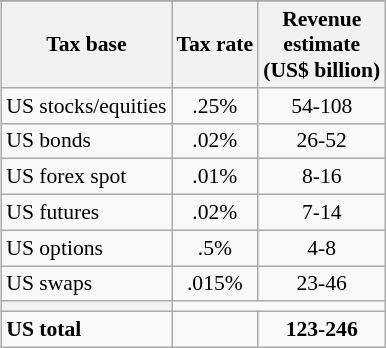<table class="wikitable" style="float: right; margin:0 0 1em 1em; font-size: 90%; ">
<tr>
</tr>
<tr>
<th>Tax base</th>
<th>Tax rate</th>
<th>Revenue <br> estimate <br> (US$ billion)</th>
</tr>
<tr>
<td align=left>US stocks/equities</td>
<td align=center>.25%</td>
<td align=center>54-108</td>
</tr>
<tr>
<td align=left>US bonds</td>
<td align=center>.02%</td>
<td align=center>26-52</td>
</tr>
<tr>
<td align=left>US forex spot</td>
<td align=center>.01%</td>
<td align=center>8-16</td>
</tr>
<tr>
<td align=left>US futures</td>
<td align=center>.02%</td>
<td align=center>7-14</td>
</tr>
<tr>
<td align=left>US options</td>
<td align=center>.5%</td>
<td align=center>4-8</td>
</tr>
<tr>
<td align=left>US swaps</td>
<td align=center>.015%</td>
<td align=center>23-46</td>
</tr>
<tr>
<th></th>
<td colspan="2" style="text-align: right;"></td>
</tr>
<tr>
<td align=left><strong>US total</strong></td>
<td align=center></td>
<td align=center><strong>123-246</strong></td>
</tr>
</table>
